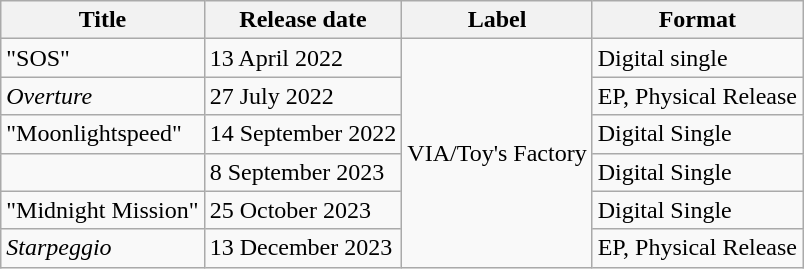<table class="wikitable">
<tr>
<th>Title</th>
<th>Release date</th>
<th>Label</th>
<th>Format</th>
</tr>
<tr>
<td align="left">"SOS"</td>
<td align="left">13 April 2022</td>
<td rowspan="6" align="left">VIA/Toy's Factory</td>
<td align="left">Digital single</td>
</tr>
<tr>
<td><em>Overture</em></td>
<td>27 July 2022</td>
<td>EP, Physical Release</td>
</tr>
<tr>
<td>"Moonlightspeed"</td>
<td>14 September 2022</td>
<td>Digital Single</td>
</tr>
<tr>
<td></td>
<td>8 September 2023</td>
<td>Digital Single</td>
</tr>
<tr>
<td>"Midnight Mission"</td>
<td>25 October 2023</td>
<td>Digital Single</td>
</tr>
<tr>
<td><em>Starpeggio</em></td>
<td>13 December 2023</td>
<td>EP, Physical Release</td>
</tr>
</table>
